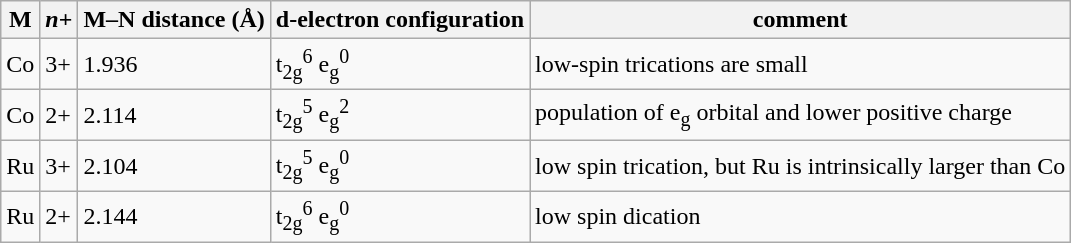<table class="wikitable">
<tr>
<th>M</th>
<th><em>n</em>+</th>
<th>M–N distance (Å)</th>
<th>d-electron configuration</th>
<th>comment</th>
</tr>
<tr>
<td>Co</td>
<td>3+</td>
<td>1.936</td>
<td>t<sub>2g</sub><sup>6</sup> e<sub>g</sub><sup>0</sup></td>
<td>low-spin trications are small</td>
</tr>
<tr>
<td>Co</td>
<td>2+</td>
<td>2.114</td>
<td>t<sub>2g</sub><sup>5</sup> e<sub>g</sub><sup>2</sup></td>
<td>population of e<sub>g</sub> orbital and lower positive charge</td>
</tr>
<tr>
<td>Ru</td>
<td>3+</td>
<td>2.104</td>
<td>t<sub>2g</sub><sup>5</sup> e<sub>g</sub><sup>0</sup></td>
<td>low spin trication, but Ru is intrinsically larger than Co</td>
</tr>
<tr>
<td>Ru</td>
<td>2+</td>
<td>2.144</td>
<td>t<sub>2g</sub><sup>6</sup> e<sub>g</sub><sup>0</sup></td>
<td>low spin dication</td>
</tr>
</table>
